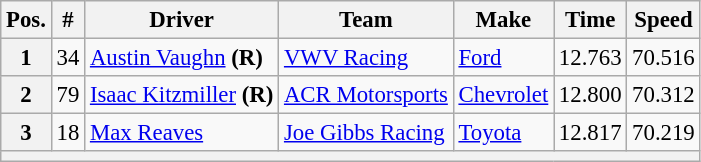<table class="wikitable" style="font-size:95%">
<tr>
<th>Pos.</th>
<th>#</th>
<th>Driver</th>
<th>Team</th>
<th>Make</th>
<th>Time</th>
<th>Speed</th>
</tr>
<tr>
<th>1</th>
<td>34</td>
<td><a href='#'>Austin Vaughn</a> <strong>(R)</strong></td>
<td><a href='#'>VWV Racing</a></td>
<td><a href='#'>Ford</a></td>
<td>12.763</td>
<td>70.516</td>
</tr>
<tr>
<th>2</th>
<td>79</td>
<td><a href='#'>Isaac Kitzmiller</a> <strong>(R)</strong></td>
<td><a href='#'>ACR Motorsports</a></td>
<td><a href='#'>Chevrolet</a></td>
<td>12.800</td>
<td>70.312</td>
</tr>
<tr>
<th>3</th>
<td>18</td>
<td><a href='#'>Max Reaves</a></td>
<td><a href='#'>Joe Gibbs Racing</a></td>
<td><a href='#'>Toyota</a></td>
<td>12.817</td>
<td>70.219</td>
</tr>
<tr>
<th colspan="7"></th>
</tr>
</table>
